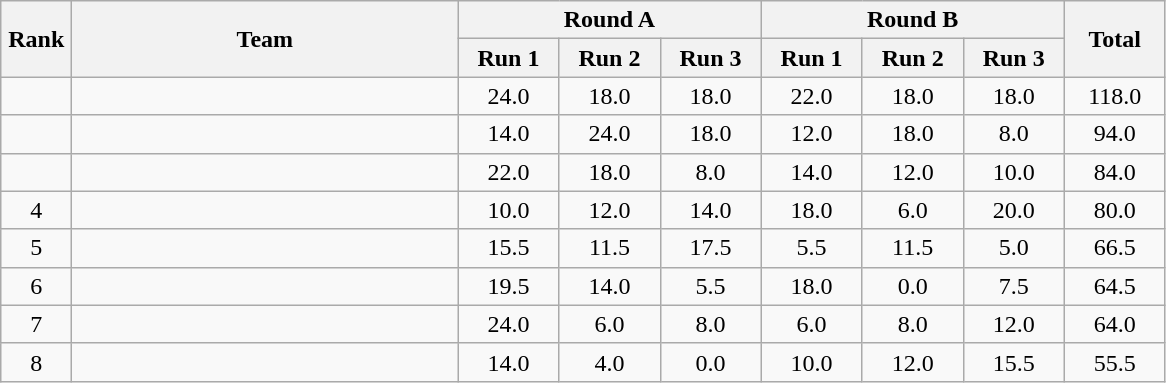<table class=wikitable style="text-align:center">
<tr>
<th rowspan=2 width=40>Rank</th>
<th rowspan=2 width=250>Team</th>
<th colspan=3>Round A</th>
<th colspan=3>Round B</th>
<th rowspan=2 width=60>Total</th>
</tr>
<tr>
<th width=60>Run 1</th>
<th width=60>Run 2</th>
<th width=60>Run 3</th>
<th width=60>Run 1</th>
<th width=60>Run 2</th>
<th width=60>Run 3</th>
</tr>
<tr>
<td></td>
<td style="text-align:left"></td>
<td>24.0</td>
<td>18.0</td>
<td>18.0</td>
<td>22.0</td>
<td>18.0</td>
<td>18.0</td>
<td>118.0</td>
</tr>
<tr>
<td></td>
<td style="text-align:left"></td>
<td>14.0</td>
<td>24.0</td>
<td>18.0</td>
<td>12.0</td>
<td>18.0</td>
<td>8.0</td>
<td>94.0</td>
</tr>
<tr>
<td></td>
<td style="text-align:left"></td>
<td>22.0</td>
<td>18.0</td>
<td>8.0</td>
<td>14.0</td>
<td>12.0</td>
<td>10.0</td>
<td>84.0</td>
</tr>
<tr>
<td>4</td>
<td style="text-align:left"></td>
<td>10.0</td>
<td>12.0</td>
<td>14.0</td>
<td>18.0</td>
<td>6.0</td>
<td>20.0</td>
<td>80.0</td>
</tr>
<tr>
<td>5</td>
<td style="text-align:left"></td>
<td>15.5</td>
<td>11.5</td>
<td>17.5</td>
<td>5.5</td>
<td>11.5</td>
<td>5.0</td>
<td>66.5</td>
</tr>
<tr>
<td>6</td>
<td style="text-align:left"></td>
<td>19.5</td>
<td>14.0</td>
<td>5.5</td>
<td>18.0</td>
<td>0.0</td>
<td>7.5</td>
<td>64.5</td>
</tr>
<tr>
<td>7</td>
<td style="text-align:left"></td>
<td>24.0</td>
<td>6.0</td>
<td>8.0</td>
<td>6.0</td>
<td>8.0</td>
<td>12.0</td>
<td>64.0</td>
</tr>
<tr>
<td>8</td>
<td style="text-align:left"></td>
<td>14.0</td>
<td>4.0</td>
<td>0.0</td>
<td>10.0</td>
<td>12.0</td>
<td>15.5</td>
<td>55.5</td>
</tr>
</table>
